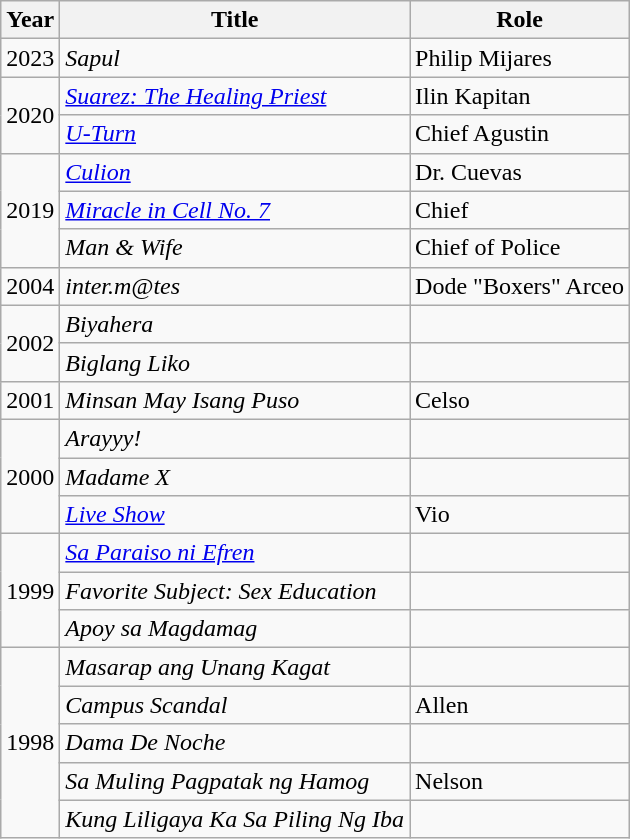<table class="wikitable">
<tr>
<th>Year</th>
<th>Title</th>
<th>Role</th>
</tr>
<tr>
<td>2023</td>
<td><em>Sapul</em></td>
<td>Philip Mijares</td>
</tr>
<tr>
<td rowspan="2">2020</td>
<td><em><a href='#'>Suarez: The Healing Priest</a></em></td>
<td>Ilin Kapitan</td>
</tr>
<tr>
<td><em><a href='#'>U-Turn</a></em></td>
<td>Chief Agustin</td>
</tr>
<tr>
<td rowspan="3">2019</td>
<td><em><a href='#'>Culion</a></em></td>
<td>Dr. Cuevas</td>
</tr>
<tr>
<td><em><a href='#'>Miracle in Cell No. 7</a></em></td>
<td>Chief</td>
</tr>
<tr>
<td><em>Man & Wife</em></td>
<td>Chief of Police</td>
</tr>
<tr>
<td>2004</td>
<td><em>inter.m@tes</em></td>
<td>Dode "Boxers" Arceo</td>
</tr>
<tr>
<td rowspan="2">2002</td>
<td><em>Biyahera</em></td>
<td></td>
</tr>
<tr>
<td><em>Biglang Liko</em></td>
<td></td>
</tr>
<tr>
<td>2001</td>
<td><em>Minsan May Isang Puso</em></td>
<td>Celso</td>
</tr>
<tr>
<td rowspan="3">2000</td>
<td><em>Arayyy!</em></td>
<td></td>
</tr>
<tr>
<td><em>Madame X</em></td>
<td></td>
</tr>
<tr>
<td><em><a href='#'>Live Show</a></em></td>
<td>Vio</td>
</tr>
<tr>
<td rowspan="3">1999</td>
<td><em><a href='#'>Sa Paraiso ni Efren</a></em></td>
<td></td>
</tr>
<tr>
<td><em>Favorite Subject: Sex Education</em></td>
<td></td>
</tr>
<tr>
<td><em>Apoy sa Magdamag</em></td>
<td></td>
</tr>
<tr>
<td rowspan="5">1998</td>
<td><em>Masarap ang Unang Kagat</em></td>
<td></td>
</tr>
<tr>
<td><em>Campus Scandal</em></td>
<td>Allen</td>
</tr>
<tr>
<td><em>Dama De Noche</em></td>
<td></td>
</tr>
<tr>
<td><em>Sa Muling Pagpatak ng Hamog</em></td>
<td>Nelson</td>
</tr>
<tr>
<td><em>Kung Liligaya Ka Sa Piling Ng Iba</em></td>
<td></td>
</tr>
</table>
